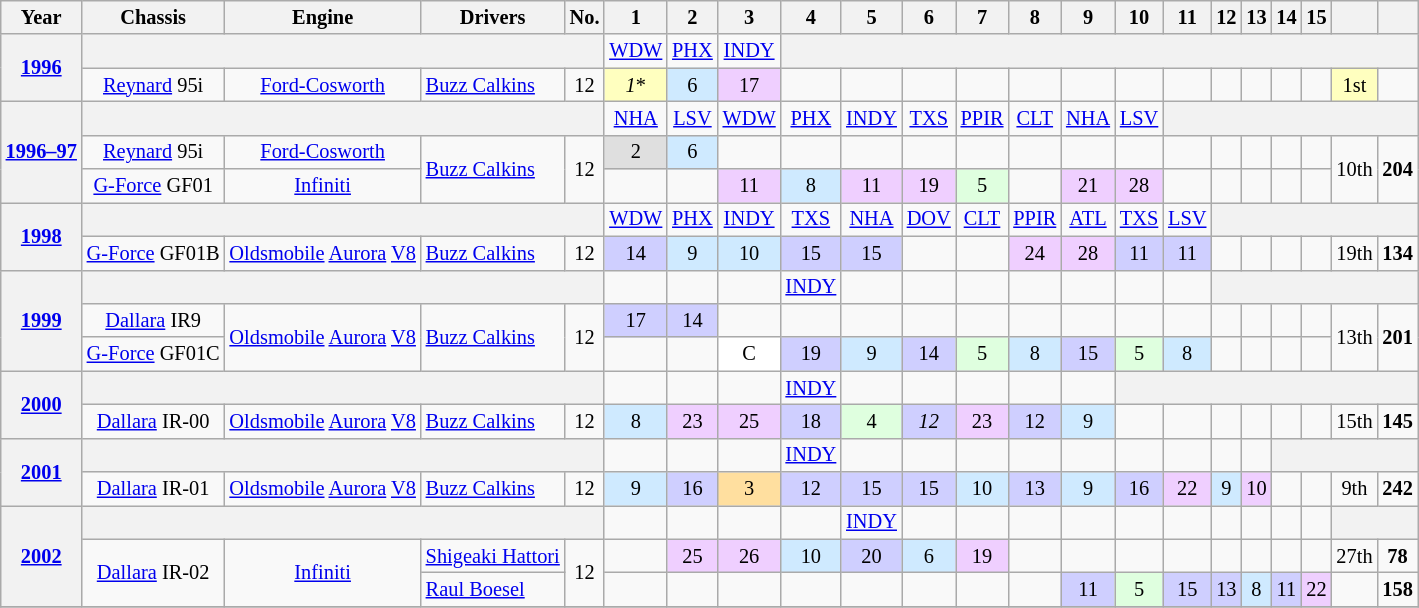<table class="wikitable" style="text-align:center; font-size:85%">
<tr>
<th>Year</th>
<th>Chassis</th>
<th>Engine</th>
<th>Drivers</th>
<th>No.</th>
<th>1</th>
<th>2</th>
<th>3</th>
<th>4</th>
<th>5</th>
<th>6</th>
<th>7</th>
<th>8</th>
<th>9</th>
<th>10</th>
<th>11</th>
<th>12</th>
<th>13</th>
<th>14</th>
<th>15</th>
<th></th>
<th></th>
</tr>
<tr>
<th rowspan=2><a href='#'>1996</a></th>
<th colspan=4></th>
<td><a href='#'>WDW</a></td>
<td><a href='#'>PHX</a></td>
<td><a href='#'>INDY</a></td>
<th colspan=14></th>
</tr>
<tr>
<td><a href='#'>Reynard</a> 95i</td>
<td><a href='#'>Ford-Cosworth</a></td>
<td align=left> <a href='#'>Buzz Calkins</a></td>
<td>12</td>
<td style="background:#FFFFBF;" align=center><em>1</em>*</td>
<td style="background:#CFEAFF;" align=center>6</td>
<td style="background:#EFCFFF;" align=center>17</td>
<td></td>
<td></td>
<td></td>
<td></td>
<td></td>
<td></td>
<td></td>
<td></td>
<td></td>
<td></td>
<td></td>
<td></td>
<td style="background:#FFFFBF;">1st</td>
<td></td>
</tr>
<tr>
<th rowspan=3><a href='#'>1996–97</a></th>
<th colspan=4></th>
<td><a href='#'>NHA</a></td>
<td><a href='#'>LSV</a></td>
<td><a href='#'>WDW</a></td>
<td><a href='#'>PHX</a></td>
<td><a href='#'>INDY</a></td>
<td><a href='#'>TXS</a></td>
<td><a href='#'>PPIR</a></td>
<td><a href='#'>CLT</a></td>
<td><a href='#'>NHA</a></td>
<td><a href='#'>LSV</a></td>
<th colspan=10></th>
</tr>
<tr>
<td><a href='#'>Reynard</a> 95i</td>
<td><a href='#'>Ford-Cosworth</a></td>
<td rowspan=2 align=left> <a href='#'>Buzz Calkins</a></td>
<td rowspan=2>12</td>
<td style="background:#DFDFDF;" align=center>2</td>
<td style="background:#CFEAFF;" align=center>6</td>
<td></td>
<td></td>
<td></td>
<td></td>
<td></td>
<td></td>
<td></td>
<td></td>
<td></td>
<td></td>
<td></td>
<td></td>
<td></td>
<td rowspan=2>10th</td>
<td rowspan=2><strong>204</strong></td>
</tr>
<tr>
<td><a href='#'>G-Force</a> GF01</td>
<td><a href='#'>Infiniti</a></td>
<td></td>
<td></td>
<td style="background:#EFCFFF;" align=center>11</td>
<td style="background:#CFEAFF;" align=center>8</td>
<td style="background:#EFCFFF;" align=center>11</td>
<td style="background:#EFCFFF;" align=center>19</td>
<td style="background:#DFFFDF;" align=center>5</td>
<td></td>
<td style="background:#EFCFFF;" align=center>21</td>
<td style="background:#EFCFFF;" align=center>28</td>
<td></td>
<td></td>
<td></td>
<td></td>
<td></td>
</tr>
<tr>
<th rowspan=2><a href='#'>1998</a></th>
<th colspan=4></th>
<td><a href='#'>WDW</a></td>
<td><a href='#'>PHX</a></td>
<td><a href='#'>INDY</a></td>
<td><a href='#'>TXS</a></td>
<td><a href='#'>NHA</a></td>
<td><a href='#'>DOV</a></td>
<td><a href='#'>CLT</a></td>
<td><a href='#'>PPIR</a></td>
<td><a href='#'>ATL</a></td>
<td><a href='#'>TXS</a></td>
<td><a href='#'>LSV</a></td>
<th colspan=9></th>
</tr>
<tr>
<td><a href='#'>G-Force</a> GF01B</td>
<td><a href='#'>Oldsmobile</a> <a href='#'>Aurora</a> <a href='#'>V8</a></td>
<td align=left> <a href='#'>Buzz Calkins</a></td>
<td>12</td>
<td style="background:#CFCFFF;" align=center>14</td>
<td style="background:#CFEAFF;" align=center>9</td>
<td style="background:#CFEAFF;" align=center>10</td>
<td style="background:#CFCFFF;" align=center>15</td>
<td style="background:#CFCFFF;" align=center>15</td>
<td></td>
<td></td>
<td style="background:#EFCFFF;" align=center>24</td>
<td style="background:#EFCFFF;" align=center>28</td>
<td style="background:#CFCFFF;" align=center>11</td>
<td style="background:#CFCFFF;" align=center>11</td>
<td></td>
<td></td>
<td></td>
<td></td>
<td>19th</td>
<td><strong>134</strong></td>
</tr>
<tr>
<th rowspan=3><a href='#'>1999</a></th>
<th colspan=4></th>
<td></td>
<td></td>
<td></td>
<td><a href='#'>INDY</a></td>
<td></td>
<td></td>
<td></td>
<td></td>
<td></td>
<td></td>
<td></td>
<th colspan=10></th>
</tr>
<tr>
<td><a href='#'>Dallara</a> IR9</td>
<td rowspan=2><a href='#'>Oldsmobile</a> <a href='#'>Aurora</a> <a href='#'>V8</a></td>
<td rowspan=2 align=left> <a href='#'>Buzz Calkins</a></td>
<td rowspan=2>12</td>
<td style="background:#CFCFFF;" align=center>17</td>
<td style="background:#CFCFFF;" align=center>14</td>
<td></td>
<td></td>
<td></td>
<td></td>
<td></td>
<td></td>
<td></td>
<td></td>
<td></td>
<td></td>
<td></td>
<td></td>
<td></td>
<td rowspan=2>13th</td>
<td rowspan=2><strong>201</strong></td>
</tr>
<tr>
<td><a href='#'>G-Force</a> GF01C</td>
<td></td>
<td></td>
<td style="background:#FFFFFF;" align=center>C</td>
<td style="background:#CFCFFF;" align=center>19</td>
<td style="background:#CFEAFF;" align=center>9</td>
<td style="background:#CFCFFF;" align=center>14</td>
<td style="background:#DFFFDF;" align=center>5</td>
<td style="background:#CFEAFF;" align=center>8</td>
<td style="background:#CFCFFF;" align=center>15</td>
<td style="background:#DFFFDF;" align=center>5</td>
<td style="background:#CFEAFF;" align=center>8</td>
<td></td>
<td></td>
<td></td>
<td></td>
</tr>
<tr>
<th rowspan=2><a href='#'>2000</a></th>
<th colspan=4></th>
<td></td>
<td></td>
<td></td>
<td><a href='#'>INDY</a></td>
<td></td>
<td></td>
<td></td>
<td></td>
<td></td>
<th colspan=11></th>
</tr>
<tr>
<td><a href='#'>Dallara</a> IR-00</td>
<td><a href='#'>Oldsmobile</a> <a href='#'>Aurora</a> <a href='#'>V8</a></td>
<td align=left> <a href='#'>Buzz Calkins</a></td>
<td>12</td>
<td style="background:#CFEAFF;" align=center>8</td>
<td style="background:#EFCFFF;" align=center>23</td>
<td style="background:#EFCFFF;" align=center>25</td>
<td style="background:#CFCFFF;" align=center>18</td>
<td style="background:#DFFFDF;" align=center>4</td>
<td style="background:#CFCFFF;" align=center><em>12</em></td>
<td style="background:#EFCFFF;" align=center>23</td>
<td style="background:#CFCFFF;" align=center>12</td>
<td style="background:#CFEAFF;" align=center>9</td>
<td></td>
<td></td>
<td></td>
<td></td>
<td></td>
<td></td>
<td>15th</td>
<td><strong>145</strong></td>
</tr>
<tr>
<th rowspan=2><a href='#'>2001</a></th>
<th colspan=4></th>
<td></td>
<td></td>
<td></td>
<td><a href='#'>INDY</a></td>
<td></td>
<td></td>
<td></td>
<td></td>
<td></td>
<td></td>
<td></td>
<td></td>
<td></td>
<th colspan=7></th>
</tr>
<tr>
<td><a href='#'>Dallara</a> IR-01</td>
<td><a href='#'>Oldsmobile</a> <a href='#'>Aurora</a> <a href='#'>V8</a></td>
<td align=left> <a href='#'>Buzz Calkins</a></td>
<td>12</td>
<td style="background:#CFEAFF;" align=center>9</td>
<td style="background:#CFCFFF;" align=center>16</td>
<td style="background:#FFDF9F;" align=center>3</td>
<td style="background:#CFCFFF;" align=center>12</td>
<td style="background:#CFCFFF;" align=center>15</td>
<td style="background:#CFCFFF;" align=center>15</td>
<td style="background:#CFEAFF;" align=center>10</td>
<td style="background:#CFCFFF;" align=center>13</td>
<td style="background:#CFEAFF;" align=center>9</td>
<td style="background:#CFCFFF;" align=center>16</td>
<td style="background:#EFCFFF;" align=center>22</td>
<td style="background:#CFEAFF;" align=center>9</td>
<td style="background:#EFCFFF;" align=center>10</td>
<td></td>
<td></td>
<td>9th</td>
<td><strong>242</strong></td>
</tr>
<tr>
<th rowspan=3><a href='#'>2002</a></th>
<th colspan=4></th>
<td></td>
<td></td>
<td></td>
<td></td>
<td><a href='#'>INDY</a></td>
<td></td>
<td></td>
<td></td>
<td></td>
<td></td>
<td></td>
<td></td>
<td></td>
<td></td>
<td></td>
<th colspan=2></th>
</tr>
<tr>
<td rowspan=2><a href='#'>Dallara</a> IR-02</td>
<td rowspan=2><a href='#'>Infiniti</a></td>
<td align=left> <a href='#'>Shigeaki Hattori</a></td>
<td rowspan=2>12</td>
<td></td>
<td style="background:#EFCFFF;" align=center>25</td>
<td style="background:#EFCFFF;" align=center>26</td>
<td style="background:#CFEAFF;" align=center>10</td>
<td style="background:#CFCFFF;" align=center>20</td>
<td style="background:#CFEAFF;" align=center>6</td>
<td style="background:#EFCFFF;" align=center>19</td>
<td></td>
<td></td>
<td></td>
<td></td>
<td></td>
<td></td>
<td></td>
<td></td>
<td>27th</td>
<td><strong>78</strong></td>
</tr>
<tr>
<td align=left> <a href='#'>Raul Boesel</a></td>
<td></td>
<td></td>
<td></td>
<td></td>
<td></td>
<td></td>
<td></td>
<td></td>
<td style="background:#CFCFFF;" align=center>11</td>
<td style="background:#DFFFDF;" align=center>5</td>
<td style="background:#CFCFFF;" align=center>15</td>
<td style="background:#CFCFFF;" align=center>13</td>
<td style="background:#CFEAFF;" align=center>8</td>
<td style="background:#CFCFFF;" align=center>11</td>
<td style="background:#EFCFFF;" align=center>22</td>
<td></td>
<td><strong>158</strong></td>
</tr>
<tr>
</tr>
</table>
